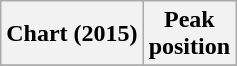<table class="wikitable plainrowheaders" style="text-align:center">
<tr>
<th scope="col">Chart (2015)</th>
<th scope="col">Peak<br>position</th>
</tr>
<tr>
</tr>
</table>
